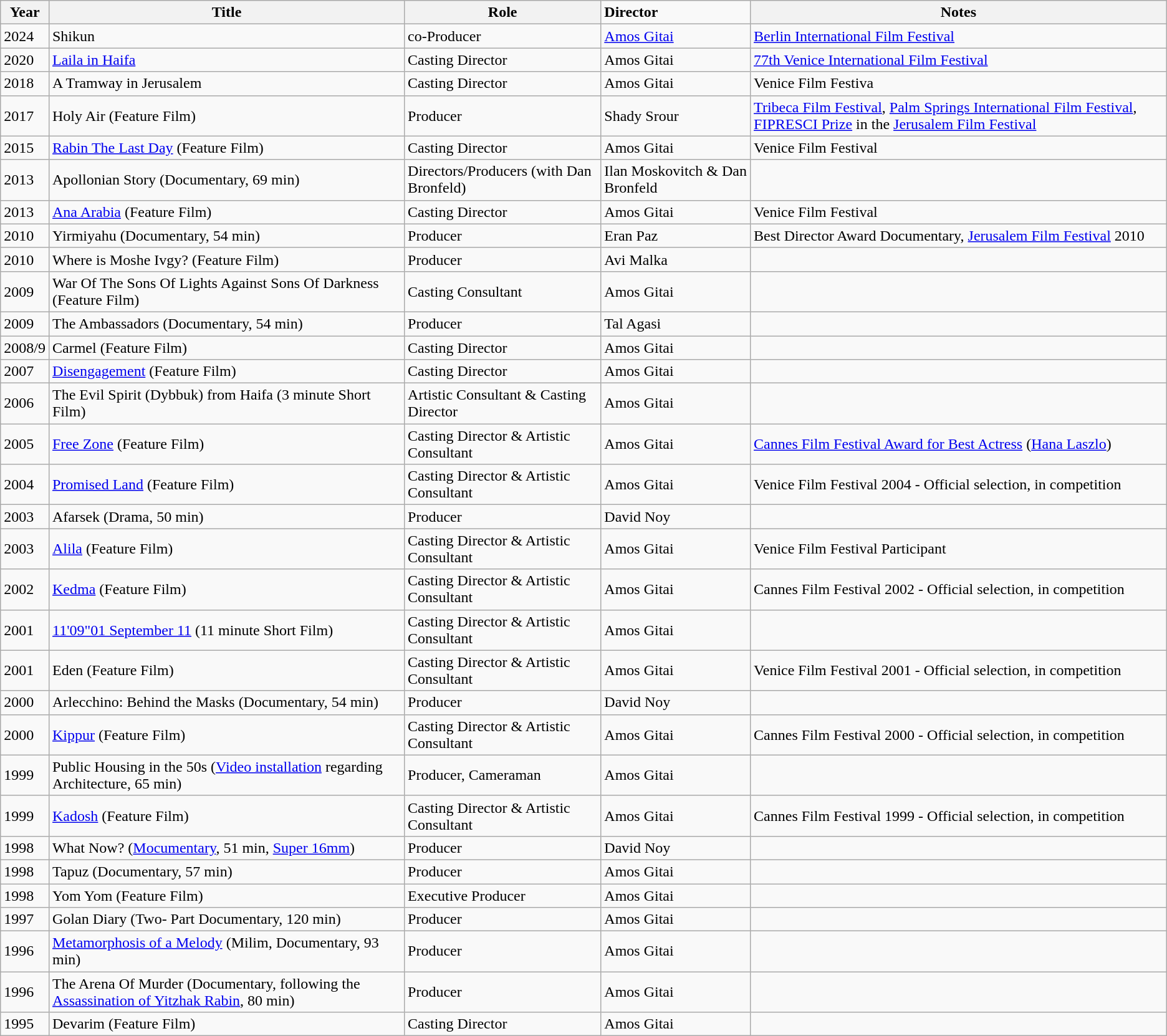<table class="wikitable sortable">
<tr>
<th>Year</th>
<th>Title</th>
<th>Role</th>
<td><strong>Director</strong></td>
<th class="unsortable">Notes</th>
</tr>
<tr>
<td>2024</td>
<td>Shikun</td>
<td>co-Producer</td>
<td><a href='#'>Amos Gitai</a></td>
<td><a href='#'>Berlin International Film Festival</a></td>
</tr>
<tr>
<td>2020</td>
<td><a href='#'>Laila in Haifa</a></td>
<td>Casting Director</td>
<td>Amos Gitai</td>
<td><a href='#'>77th Venice International Film Festival</a></td>
</tr>
<tr>
<td>2018</td>
<td>A Tramway in Jerusalem</td>
<td>Casting Director</td>
<td>Amos Gitai</td>
<td>Venice Film Festiva</td>
</tr>
<tr>
<td>2017</td>
<td>Holy Air (Feature Film)</td>
<td>Producer</td>
<td>Shady Srour</td>
<td><a href='#'>Tribeca Film Festival</a>, <a href='#'>Palm Springs International Film Festival</a>, <a href='#'>FIPRESCI Prize</a> in the <a href='#'>Jerusalem Film Festival</a></td>
</tr>
<tr>
<td>2015</td>
<td><a href='#'>Rabin The Last Day</a> (Feature Film)</td>
<td>Casting Director</td>
<td>Amos Gitai</td>
<td>Venice Film Festival</td>
</tr>
<tr>
<td>2013</td>
<td>Apollonian Story (Documentary, 69 min)</td>
<td>Directors/Producers (with Dan Bronfeld)</td>
<td>Ilan Moskovitch & Dan Bronfeld</td>
<td></td>
</tr>
<tr>
<td>2013</td>
<td><a href='#'>Ana Arabia</a> (Feature Film)</td>
<td>Casting Director</td>
<td>Amos Gitai</td>
<td>Venice Film Festival</td>
</tr>
<tr>
<td>2010</td>
<td>Yirmiyahu (Documentary, 54 min)</td>
<td>Producer</td>
<td>Eran Paz</td>
<td>Best Director Award Documentary, <a href='#'>Jerusalem Film Festival</a> 2010</td>
</tr>
<tr>
<td>2010</td>
<td>Where is Moshe Ivgy? (Feature Film)</td>
<td>Producer</td>
<td>Avi Malka</td>
<td></td>
</tr>
<tr>
<td>2009</td>
<td>War Of The Sons Of Lights Against Sons Of Darkness (Feature Film)</td>
<td>Casting Consultant</td>
<td>Amos Gitai</td>
<td></td>
</tr>
<tr>
<td>2009</td>
<td>The Ambassadors (Documentary, 54 min)</td>
<td>Producer</td>
<td>Tal Agasi</td>
<td></td>
</tr>
<tr>
<td>2008/9</td>
<td>Carmel (Feature Film)</td>
<td>Casting Director</td>
<td>Amos Gitai</td>
<td></td>
</tr>
<tr>
<td>2007</td>
<td><a href='#'>Disengagement</a> (Feature Film)</td>
<td>Casting Director</td>
<td>Amos Gitai</td>
<td></td>
</tr>
<tr>
<td>2006</td>
<td>The Evil Spirit (Dybbuk) from Haifa (3 minute Short Film)</td>
<td>Artistic Consultant & Casting Director</td>
<td>Amos Gitai</td>
<td></td>
</tr>
<tr>
<td>2005</td>
<td><a href='#'>Free Zone</a> (Feature Film)</td>
<td>Casting Director & Artistic Consultant</td>
<td>Amos Gitai</td>
<td><a href='#'>Cannes Film Festival Award for Best Actress</a> (<a href='#'>Hana Laszlo</a>)</td>
</tr>
<tr>
<td>2004</td>
<td><a href='#'>Promised Land</a> (Feature Film)</td>
<td>Casting Director & Artistic Consultant</td>
<td>Amos Gitai</td>
<td>Venice Film Festival 2004 - Official selection, in competition</td>
</tr>
<tr>
<td>2003</td>
<td>Afarsek (Drama, 50 min)</td>
<td>Producer</td>
<td>David Noy</td>
<td></td>
</tr>
<tr>
<td>2003</td>
<td><a href='#'>Alila</a> (Feature Film)</td>
<td>Casting Director & Artistic Consultant</td>
<td>Amos Gitai</td>
<td>Venice Film Festival Participant</td>
</tr>
<tr>
<td>2002</td>
<td><a href='#'>Kedma</a> (Feature Film)</td>
<td>Casting Director & Artistic Consultant</td>
<td>Amos Gitai</td>
<td>Cannes Film Festival 2002 - Official selection, in competition</td>
</tr>
<tr>
<td>2001</td>
<td><a href='#'>11'09"01 September 11</a> (11 minute Short Film)</td>
<td>Casting Director & Artistic Consultant</td>
<td>Amos Gitai</td>
<td></td>
</tr>
<tr>
<td>2001</td>
<td>Eden (Feature Film)</td>
<td>Casting Director & Artistic Consultant</td>
<td>Amos Gitai</td>
<td>Venice Film Festival  2001 - Official selection, in competition</td>
</tr>
<tr>
<td>2000</td>
<td>Arlecchino: Behind the Masks (Documentary, 54 min)</td>
<td>Producer</td>
<td>David Noy</td>
<td></td>
</tr>
<tr>
<td>2000</td>
<td><a href='#'>Kippur</a> (Feature Film)</td>
<td>Casting Director & Artistic Consultant</td>
<td>Amos Gitai</td>
<td>Cannes Film Festival 2000 - Official selection, in competition</td>
</tr>
<tr>
<td>1999</td>
<td>Public Housing in the 50s (<a href='#'>Video installation</a> regarding Architecture, 65 min)</td>
<td>Producer, Cameraman</td>
<td>Amos Gitai</td>
<td></td>
</tr>
<tr>
<td>1999</td>
<td><a href='#'>Kadosh</a> (Feature Film)</td>
<td>Casting Director & Artistic Consultant</td>
<td>Amos Gitai</td>
<td>Cannes Film Festival 1999 - Official selection, in competition</td>
</tr>
<tr>
<td>1998</td>
<td>What Now? (<a href='#'>Mocumentary</a>, 51 min, <a href='#'>Super 16mm</a>)</td>
<td>Producer</td>
<td>David Noy</td>
<td></td>
</tr>
<tr>
<td>1998</td>
<td>Tapuz (Documentary, 57 min)</td>
<td>Producer</td>
<td>Amos Gitai</td>
<td></td>
</tr>
<tr>
<td>1998</td>
<td>Yom Yom (Feature Film)</td>
<td>Executive Producer</td>
<td>Amos Gitai</td>
<td></td>
</tr>
<tr>
<td>1997</td>
<td>Golan Diary (Two- Part Documentary, 120 min)</td>
<td>Producer</td>
<td>Amos Gitai</td>
<td></td>
</tr>
<tr>
<td>1996</td>
<td><a href='#'>Metamorphosis of a Melody</a>  (Milim, Documentary, 93 min)</td>
<td>Producer</td>
<td>Amos Gitai</td>
<td></td>
</tr>
<tr>
<td>1996</td>
<td>The Arena Of Murder (Documentary, following the <a href='#'>Assassination of Yitzhak Rabin</a>, 80 min)</td>
<td>Producer</td>
<td>Amos Gitai</td>
<td></td>
</tr>
<tr>
<td>1995</td>
<td>Devarim (Feature Film)</td>
<td>Casting Director</td>
<td>Amos Gitai</td>
<td></td>
</tr>
</table>
